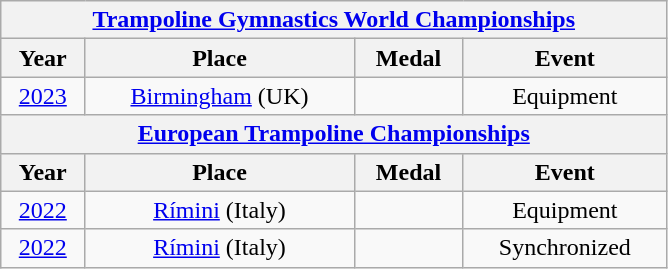<table class="wikitable center col2izq" style="text-align:center;width:445px;">
<tr>
<th colspan="4"><a href='#'>Trampoline Gymnastics World Championships</a></th>
</tr>
<tr>
<th>Year</th>
<th>Place</th>
<th>Medal</th>
<th>Event</th>
</tr>
<tr>
<td><a href='#'>2023</a></td>
<td><a href='#'>Birmingham</a> (UK)</td>
<td></td>
<td>Equipment</td>
</tr>
<tr>
<th colspan="4"><a href='#'>European Trampoline Championships</a></th>
</tr>
<tr>
<th>Year</th>
<th>Place</th>
<th>Medal</th>
<th>Event</th>
</tr>
<tr>
<td><a href='#'>2022</a></td>
<td><a href='#'>Rímini</a> (Italy)</td>
<td></td>
<td>Equipment</td>
</tr>
<tr>
<td><a href='#'>2022</a></td>
<td><a href='#'>Rímini</a> (Italy)</td>
<td></td>
<td>Synchronized</td>
</tr>
</table>
